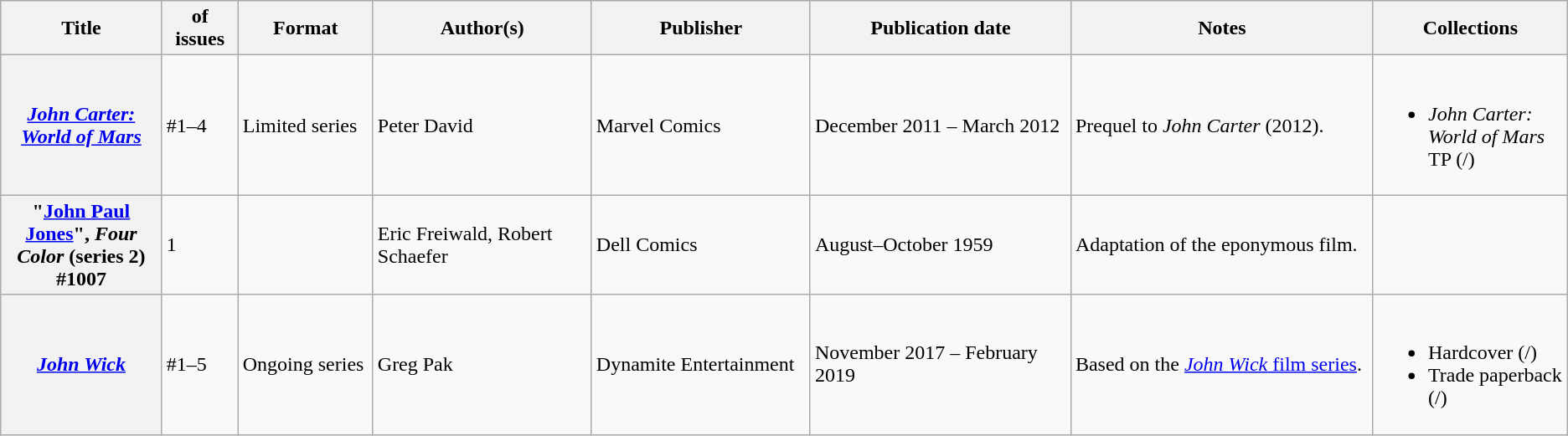<table class="wikitable">
<tr>
<th>Title</th>
<th style="width:40pt"> of issues</th>
<th style="width:75pt">Format</th>
<th style="width:125pt">Author(s)</th>
<th style="width:125pt">Publisher</th>
<th style="width:150pt">Publication date</th>
<th style="width:175pt">Notes</th>
<th>Collections</th>
</tr>
<tr>
<th><em><a href='#'>John Carter: World of Mars</a></em></th>
<td>#1–4</td>
<td>Limited series</td>
<td>Peter David</td>
<td>Marvel Comics</td>
<td>December 2011 – March 2012</td>
<td>Prequel to <em>John Carter</em> (2012).</td>
<td><br><ul><li><em>John Carter: World of Mars</em> TP (/)</li></ul></td>
</tr>
<tr>
<th>"<a href='#'>John Paul Jones</a>", <em>Four Color</em> (series 2) #1007</th>
<td>1</td>
<td></td>
<td>Eric Freiwald, Robert Schaefer</td>
<td>Dell Comics</td>
<td>August–October 1959</td>
<td>Adaptation of the eponymous film.</td>
<td></td>
</tr>
<tr>
<th><em><a href='#'>John Wick</a></em></th>
<td>#1–5</td>
<td>Ongoing series</td>
<td>Greg Pak</td>
<td>Dynamite Entertainment</td>
<td>November 2017 – February 2019</td>
<td>Based on the <a href='#'><em>John Wick</em> film series</a>.</td>
<td><br><ul><li>Hardcover (/)</li><li>Trade paperback (/)</li></ul></td>
</tr>
</table>
